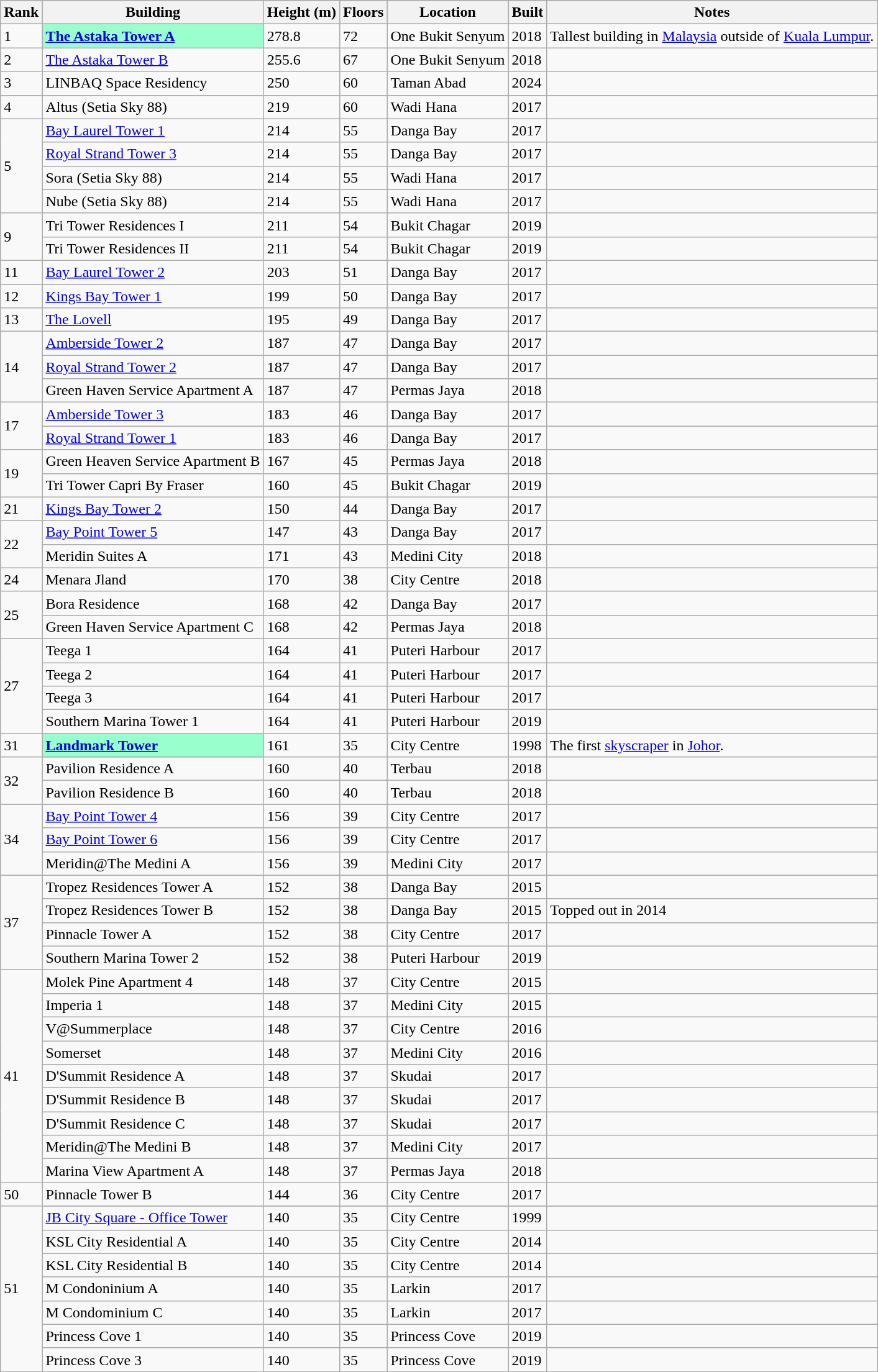<table class="wikitable sortable">
<tr>
<th>Rank</th>
<th>Building</th>
<th>Height (m)</th>
<th>Floors</th>
<th>Location</th>
<th>Built</th>
<th class="unsortable">Notes</th>
</tr>
<tr>
<td>1</td>
<td style="background:#9fc;"><strong><a href='#'>The Astaka Tower A</a></strong></td>
<td>278.8</td>
<td>72</td>
<td>One Bukit Senyum</td>
<td>2018</td>
<td> Tallest building in <a href='#'>Malaysia</a> outside of <a href='#'>Kuala Lumpur</a>.</td>
</tr>
<tr>
<td>2</td>
<td><a href='#'>The Astaka Tower B</a></td>
<td>255.6</td>
<td>67</td>
<td>One Bukit Senyum</td>
<td>2018</td>
<td></td>
</tr>
<tr>
<td>3</td>
<td>LINBAQ Space Residency</td>
<td>250</td>
<td>60</td>
<td>Taman Abad</td>
<td>2024</td>
<td></td>
</tr>
<tr>
<td>4</td>
<td>Altus (Setia Sky 88)</td>
<td>219</td>
<td>60</td>
<td>Wadi Hana</td>
<td>2017</td>
<td></td>
</tr>
<tr>
<td rowspan="4">5</td>
<td><a href='#'>Bay Laurel Tower 1</a></td>
<td>214</td>
<td>55</td>
<td>Danga Bay</td>
<td>2017</td>
<td></td>
</tr>
<tr>
<td><a href='#'>Royal Strand Tower 3</a></td>
<td>214</td>
<td>55</td>
<td>Danga Bay</td>
<td>2017</td>
<td></td>
</tr>
<tr>
<td>Sora (Setia Sky 88)</td>
<td>214</td>
<td>55</td>
<td>Wadi Hana</td>
<td>2017</td>
<td></td>
</tr>
<tr>
<td>Nube (Setia Sky 88)</td>
<td>214</td>
<td>55</td>
<td>Wadi Hana</td>
<td>2017</td>
<td></td>
</tr>
<tr>
<td rowspan="2">9</td>
<td>Tri Tower Residences I</td>
<td>211</td>
<td>54</td>
<td>Bukit Chagar</td>
<td>2019</td>
<td></td>
</tr>
<tr>
<td>Tri Tower Residences II</td>
<td>211</td>
<td>54</td>
<td>Bukit Chagar</td>
<td>2019</td>
<td></td>
</tr>
<tr>
<td>11</td>
<td><a href='#'>Bay Laurel Tower 2</a></td>
<td>203</td>
<td>51</td>
<td>Danga Bay</td>
<td>2017</td>
<td></td>
</tr>
<tr>
<td>12</td>
<td><a href='#'>Kings Bay Tower 1</a></td>
<td>199</td>
<td>50</td>
<td>Danga Bay</td>
<td>2017</td>
<td></td>
</tr>
<tr>
<td>13</td>
<td><a href='#'>The Lovell</a></td>
<td>195</td>
<td>49</td>
<td>Danga Bay</td>
<td>2017</td>
<td></td>
</tr>
<tr>
<td rowspan="3">14</td>
<td><a href='#'>Amberside Tower 2</a></td>
<td>187</td>
<td>47</td>
<td>Danga Bay</td>
<td>2017</td>
<td></td>
</tr>
<tr>
<td><a href='#'>Royal Strand Tower 2</a></td>
<td>187</td>
<td>47</td>
<td>Danga Bay</td>
<td>2017</td>
<td></td>
</tr>
<tr>
<td>Green Haven Service Apartment A</td>
<td>187</td>
<td>47</td>
<td>Permas Jaya</td>
<td>2018</td>
<td></td>
</tr>
<tr>
<td rowspan="2">17</td>
<td><a href='#'>Amberside Tower 3</a></td>
<td>183</td>
<td>46</td>
<td>Danga Bay</td>
<td>2017</td>
<td></td>
</tr>
<tr>
<td><a href='#'>Royal Strand Tower 1</a></td>
<td>183</td>
<td>46</td>
<td>Danga Bay</td>
<td>2017</td>
<td></td>
</tr>
<tr>
<td rowspan="2">19</td>
<td>Green Heaven Service Apartment B</td>
<td>167</td>
<td>45</td>
<td>Permas Jaya</td>
<td>2018</td>
<td></td>
</tr>
<tr>
<td>Tri Tower Capri By Fraser</td>
<td>160</td>
<td>45</td>
<td>Bukit Chagar</td>
<td>2019</td>
<td></td>
</tr>
<tr>
<td>21</td>
<td><a href='#'>Kings Bay Tower 2</a></td>
<td>150</td>
<td>44</td>
<td>Danga Bay</td>
<td>2017</td>
<td></td>
</tr>
<tr>
<td rowspan="2">22</td>
<td><a href='#'>Bay Point Tower 5</a></td>
<td>147</td>
<td>43</td>
<td>Danga Bay</td>
<td>2017</td>
<td></td>
</tr>
<tr>
<td>Meridin Suites A</td>
<td>171</td>
<td>43</td>
<td>Medini City</td>
<td>2018</td>
<td></td>
</tr>
<tr>
<td>24</td>
<td>Menara Jland</td>
<td>170</td>
<td>38</td>
<td>City Centre</td>
<td>2018</td>
<td></td>
</tr>
<tr>
<td rowspan="2">25</td>
<td>Bora Residence</td>
<td>168</td>
<td>42</td>
<td>Danga Bay</td>
<td>2017</td>
<td></td>
</tr>
<tr>
<td>Green Haven Service Apartment C</td>
<td>168</td>
<td>42</td>
<td>Permas Jaya</td>
<td>2018</td>
<td></td>
</tr>
<tr>
<td rowspan="4">27</td>
<td>Teega 1</td>
<td>164</td>
<td>41</td>
<td>Puteri Harbour</td>
<td>2017</td>
<td></td>
</tr>
<tr>
<td>Teega 2</td>
<td>164</td>
<td>41</td>
<td>Puteri Harbour</td>
<td>2017</td>
<td></td>
</tr>
<tr>
<td>Teega 3</td>
<td>164</td>
<td>41</td>
<td>Puteri Harbour</td>
<td>2017</td>
<td></td>
</tr>
<tr>
<td>Southern Marina Tower 1</td>
<td>164</td>
<td>41</td>
<td>Puteri Harbour</td>
<td>2019</td>
<td></td>
</tr>
<tr>
<td>31</td>
<td style="background:#9fc;"><strong><a href='#'>Landmark Tower</a></strong></td>
<td>161</td>
<td>35</td>
<td>City Centre</td>
<td>1998</td>
<td>The first <a href='#'>skyscraper</a> in <a href='#'>Johor</a>.</td>
</tr>
<tr>
<td rowspan="2">32</td>
<td>Pavilion Residence A</td>
<td>160</td>
<td>40</td>
<td>Terbau</td>
<td>2018</td>
<td></td>
</tr>
<tr>
<td>Pavilion Residence B</td>
<td>160</td>
<td>40</td>
<td>Terbau</td>
<td>2018</td>
<td></td>
</tr>
<tr>
<td rowspan="3">34</td>
<td><a href='#'>Bay Point Tower 4</a></td>
<td>156</td>
<td>39</td>
<td>City Centre</td>
<td>2017</td>
<td></td>
</tr>
<tr>
<td><a href='#'>Bay Point Tower 6</a></td>
<td>156</td>
<td>39</td>
<td>City Centre</td>
<td>2017</td>
<td></td>
</tr>
<tr>
<td>Meridin@The Medini A</td>
<td>156</td>
<td>39</td>
<td>Medini City</td>
<td>2017</td>
<td></td>
</tr>
<tr>
<td rowspan="4">37</td>
<td>Tropez Residences Tower A</td>
<td>152</td>
<td>38</td>
<td>Danga Bay</td>
<td>2015</td>
<td></td>
</tr>
<tr>
<td>Tropez Residences Tower B</td>
<td>152</td>
<td>38</td>
<td>Danga Bay</td>
<td>2015</td>
<td>Topped out in 2014</td>
</tr>
<tr>
<td>Pinnacle Tower A</td>
<td>152</td>
<td>38</td>
<td>City Centre</td>
<td>2017</td>
<td></td>
</tr>
<tr>
<td>Southern Marina Tower 2</td>
<td>152</td>
<td>38</td>
<td>Puteri Harbour</td>
<td>2019</td>
<td></td>
</tr>
<tr>
<td rowspan="9">41</td>
<td>Molek Pine Apartment 4</td>
<td>148</td>
<td>37</td>
<td>City Centre</td>
<td>2015</td>
<td></td>
</tr>
<tr>
<td>Imperia 1</td>
<td>148</td>
<td>37</td>
<td>Medini City</td>
<td>2015</td>
<td></td>
</tr>
<tr>
<td>V@Summerplace</td>
<td>148</td>
<td>37</td>
<td>City Centre</td>
<td>2016</td>
<td></td>
</tr>
<tr>
<td>Somerset</td>
<td>148</td>
<td>37</td>
<td>Medini City</td>
<td>2016</td>
<td></td>
</tr>
<tr>
<td>D'Summit Residence A</td>
<td>148</td>
<td>37</td>
<td>Skudai</td>
<td>2017</td>
<td></td>
</tr>
<tr>
<td>D'Summit Residence B</td>
<td>148</td>
<td>37</td>
<td>Skudai</td>
<td>2017</td>
<td></td>
</tr>
<tr>
<td>D'Summit Residence C</td>
<td>148</td>
<td>37</td>
<td>Skudai</td>
<td>2017</td>
<td></td>
</tr>
<tr>
<td>Meridin@The Medini B</td>
<td>148</td>
<td>37</td>
<td>Medini City</td>
<td>2017</td>
<td></td>
</tr>
<tr>
<td>Marina View Apartment A</td>
<td>148</td>
<td>37</td>
<td>Permas Jaya</td>
<td>2018</td>
<td></td>
</tr>
<tr>
<td>50</td>
<td>Pinnacle Tower B</td>
<td>144</td>
<td>36</td>
<td>City Centre</td>
<td>2017</td>
<td></td>
</tr>
<tr>
<td rowspan="8">51</td>
</tr>
<tr>
<td><a href='#'>JB City Square  - Office Tower</a></td>
<td>140</td>
<td>35</td>
<td>City Centre</td>
<td>1999</td>
<td></td>
</tr>
<tr>
<td>KSL City Residential A</td>
<td>140</td>
<td>35</td>
<td>City Centre</td>
<td>2014</td>
<td></td>
</tr>
<tr>
<td>KSL City Residential B</td>
<td>140</td>
<td>35</td>
<td>City Centre</td>
<td>2014</td>
<td></td>
</tr>
<tr>
<td>M Condoninium A</td>
<td>140</td>
<td>35</td>
<td>Larkin</td>
<td>2017</td>
<td></td>
</tr>
<tr>
<td>M Condominium C</td>
<td>140</td>
<td>35</td>
<td>Larkin</td>
<td>2017</td>
<td></td>
</tr>
<tr>
<td>Princess Cove 1</td>
<td>140</td>
<td>35</td>
<td>Princess Cove</td>
<td>2019</td>
<td></td>
</tr>
<tr>
<td>Princess Cove 3</td>
<td>140</td>
<td>35</td>
<td>Princess Cove</td>
<td>2019</td>
<td></td>
</tr>
</table>
